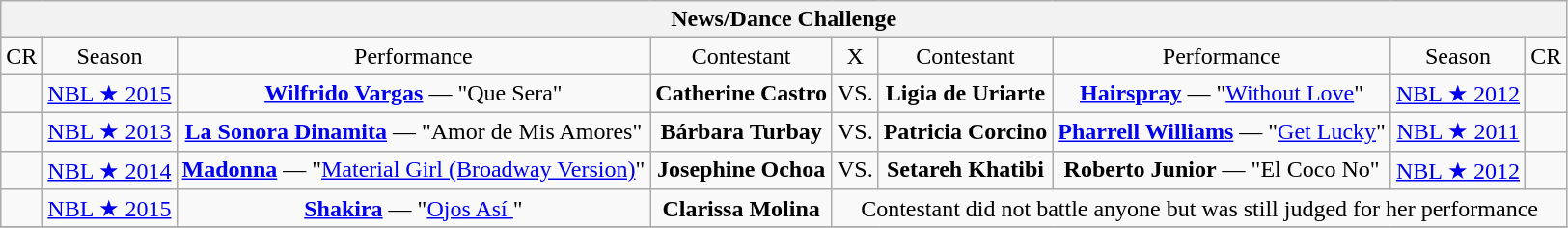<table class="wikitable collapsible autocollapse" style="text-align:center;">
<tr>
<th colspan="9">News/Dance Challenge</th>
</tr>
<tr>
<td>CR</td>
<td>Season</td>
<td>Performance</td>
<td>Contestant</td>
<td>X</td>
<td>Contestant</td>
<td>Performance</td>
<td>Season</td>
<td>CR</td>
</tr>
<tr>
<td></td>
<td><a href='#'>NBL ★ 2015</a></td>
<td><strong><a href='#'>Wilfrido Vargas</a></strong> — "Que Sera" <br> </td>
<td><strong>Catherine Castro</strong><br> </td>
<td>VS.</td>
<td><strong>Ligia de Uriarte</strong><br> </td>
<td><strong><a href='#'>Hairspray</a></strong> — "<a href='#'>Without Love</a>"<br> </td>
<td><a href='#'>NBL ★ 2012</a></td>
<td></td>
</tr>
<tr>
<td></td>
<td><a href='#'>NBL ★ 2013</a></td>
<td><strong><a href='#'>La Sonora Dinamita</a></strong> — "Amor de Mis Amores" <br> </td>
<td><strong>Bárbara Turbay</strong><br> </td>
<td>VS.</td>
<td><strong>Patricia Corcino</strong><br> </td>
<td><strong><a href='#'>Pharrell Williams</a></strong> — "<a href='#'>Get Lucky</a>"<br> </td>
<td><a href='#'>NBL ★ 2011</a></td>
<td></td>
</tr>
<tr>
<td></td>
<td><a href='#'>NBL ★ 2014</a></td>
<td><strong><a href='#'>Madonna</a></strong> — "<a href='#'>Material Girl (Broadway Version)</a>" <br> </td>
<td><strong>Josephine Ochoa</strong><br> </td>
<td>VS.</td>
<td><strong>Setareh Khatibi</strong><br> </td>
<td><strong>Roberto Junior</strong> — "El Coco No"<br> </td>
<td><a href='#'>NBL ★ 2012</a></td>
<td></td>
</tr>
<tr>
<td></td>
<td><a href='#'>NBL ★ 2015</a></td>
<td><strong><a href='#'>Shakira</a></strong> — "<a href='#'>Ojos Así </a>" <br> </td>
<td><strong>Clarissa Molina</strong><br> </td>
<td colspan="5">Contestant did not battle anyone but was still judged for her performance</td>
</tr>
<tr>
</tr>
</table>
